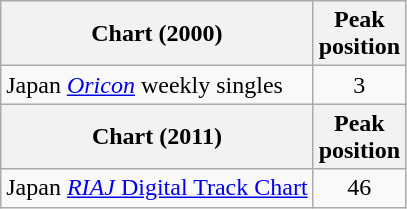<table class="wikitable sortable">
<tr>
<th>Chart (2000)</th>
<th>Peak<br>position</th>
</tr>
<tr>
<td>Japan <em><a href='#'>Oricon</a></em> weekly singles</td>
<td align="center">3</td>
</tr>
<tr>
<th>Chart (2011)</th>
<th>Peak<br>position</th>
</tr>
<tr>
<td>Japan <a href='#'><em>RIAJ</em> Digital Track Chart</a></td>
<td align="center">46</td>
</tr>
</table>
